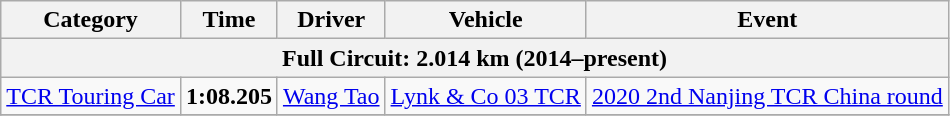<table class="wikitable">
<tr>
<th>Category</th>
<th>Time</th>
<th>Driver</th>
<th>Vehicle</th>
<th>Event</th>
</tr>
<tr>
<th colspan=5>Full Circuit: 2.014 km (2014–present)</th>
</tr>
<tr>
<td><a href='#'>TCR Touring Car</a></td>
<td><strong>1:08.205</strong></td>
<td><a href='#'>Wang Tao</a></td>
<td><a href='#'>Lynk & Co 03 TCR</a></td>
<td><a href='#'>2020 2nd Nanjing TCR China round</a></td>
</tr>
<tr>
</tr>
</table>
